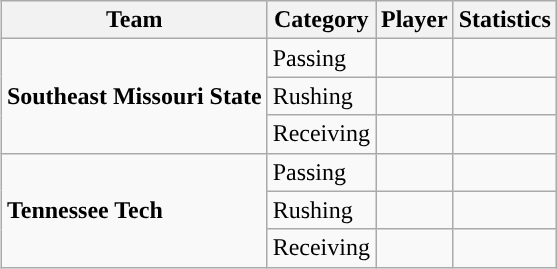<table class="wikitable" style="float: right;">
<tr>
<th>Team</th>
<th>Category</th>
<th>Player</th>
<th>Statistics</th>
</tr>
<tr>
<td rowspan=3><strong>Southeast Missouri State</strong></td>
<td>Passing</td>
<td></td>
<td></td>
</tr>
<tr>
<td>Rushing</td>
<td></td>
<td></td>
</tr>
<tr>
<td>Receiving</td>
<td></td>
<td></td>
</tr>
<tr>
<td rowspan=3><strong>Tennessee Tech</strong></td>
<td>Passing</td>
<td></td>
<td></td>
</tr>
<tr>
<td>Rushing</td>
<td></td>
<td></td>
</tr>
<tr>
<td>Receiving</td>
<td></td>
<td></td>
</tr>
</table>
